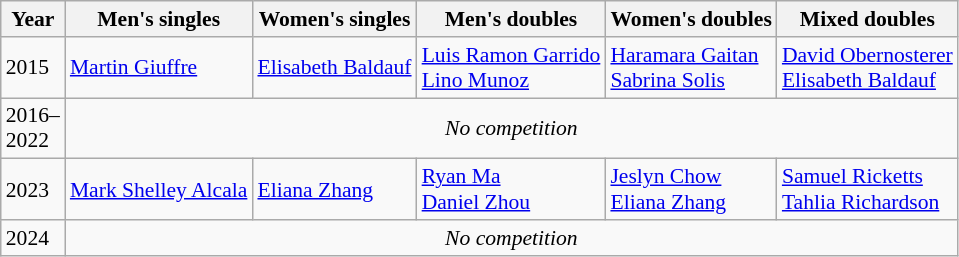<table class=wikitable style="font-size:90%;">
<tr>
<th>Year</th>
<th>Men's singles</th>
<th>Women's singles</th>
<th>Men's doubles</th>
<th>Women's doubles</th>
<th>Mixed doubles</th>
</tr>
<tr>
<td>2015</td>
<td> <a href='#'>Martin Giuffre</a></td>
<td> <a href='#'>Elisabeth Baldauf</a></td>
<td> <a href='#'>Luis Ramon Garrido</a><br> <a href='#'>Lino Munoz</a></td>
<td> <a href='#'>Haramara Gaitan</a><br> <a href='#'>Sabrina Solis</a></td>
<td> <a href='#'>David Obernosterer</a><br> <a href='#'>Elisabeth Baldauf</a></td>
</tr>
<tr>
<td>2016–<br>2022</td>
<td colspan="5" align="center"><em>No competition</em></td>
</tr>
<tr>
<td>2023</td>
<td> <a href='#'>Mark Shelley Alcala</a></td>
<td> <a href='#'>Eliana Zhang</a></td>
<td> <a href='#'>Ryan Ma</a><br> <a href='#'>Daniel Zhou</a></td>
<td> <a href='#'>Jeslyn Chow</a><br> <a href='#'>Eliana Zhang</a></td>
<td> <a href='#'>Samuel Ricketts</a><br> <a href='#'>Tahlia Richardson</a></td>
</tr>
<tr>
<td>2024</td>
<td colspan=5 align=center><em>No competition</em></td>
</tr>
</table>
